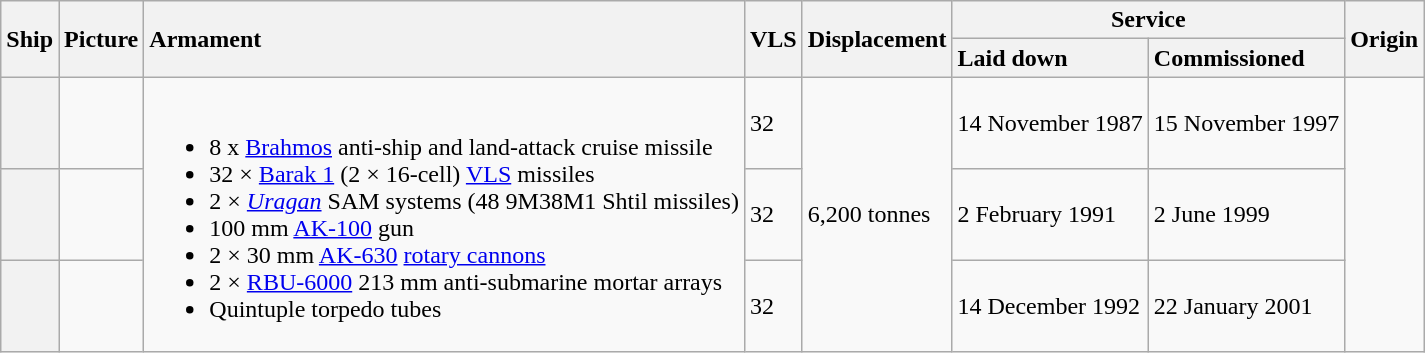<table class="wikitable">
<tr>
<th align= center scope=col rowspan=2 style="text-align:left; ">Ship</th>
<th align= center scope=col rowspan=2 style="text-align:left; ">Picture</th>
<th align= center scope=col rowspan=2 style="text-align:left; ">Armament</th>
<th rowspan="2">VLS</th>
<th rowspan="2" align="center" scope="col" style="text-align:left; ">Displacement</th>
<th align= center scope=col colspan=2 style="text-align:center; ">Service</th>
<th align= center scope=col rowspan=2 style="text-align:left; ">Origin</th>
</tr>
<tr valign="center">
<th align= center scope=col style="text-align:left; ">Laid down</th>
<th align= center scope=col style="text-align:left; ">Commissioned</th>
</tr>
<tr valign="center">
<th scope="row"></th>
<td></td>
<td rowspan=3><br><ul><li>8 x <a href='#'>Brahmos</a> anti-ship and land-attack cruise missile</li><li>32 × <a href='#'>Barak 1</a> (2 × 16-cell) <a href='#'>VLS</a> missiles</li><li>2 × <a href='#'><em>Uragan</em></a> SAM systems (48 9M38M1 Shtil missiles)</li><li>100 mm <a href='#'>AK-100</a> gun</li><li>2 × 30 mm <a href='#'>AK-630</a> <a href='#'>rotary cannons</a></li><li>2 × <a href='#'>RBU-6000</a> 213 mm anti-submarine mortar arrays</li><li>Quintuple  torpedo tubes</li></ul></td>
<td>32</td>
<td rowspan="3">6,200 tonnes</td>
<td>14 November 1987</td>
<td>15 November 1997</td>
<td rowspan=3></td>
</tr>
<tr>
<th scope="row"></th>
<td></td>
<td>32</td>
<td>2 February 1991</td>
<td>2 June 1999</td>
</tr>
<tr>
<th scope="row"></th>
<td></td>
<td>32</td>
<td>14 December 1992</td>
<td>22 January 2001</td>
</tr>
</table>
